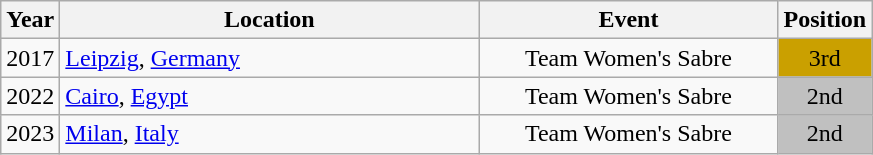<table class="wikitable" style="text-align:center;">
<tr>
<th>Year</th>
<th style="width:17em">Location</th>
<th style="width:12em">Event</th>
<th>Position</th>
</tr>
<tr>
<td rowspan="1">2017</td>
<td rowspan="1" align="left"> <a href='#'>Leipzig</a>, <a href='#'>Germany</a></td>
<td>Team Women's Sabre</td>
<td bgcolor="caramel">3rd</td>
</tr>
<tr>
<td rowspan="1">2022</td>
<td rowspan="1" align="left"> <a href='#'>Cairo</a>, <a href='#'>Egypt</a></td>
<td>Team Women's Sabre</td>
<td bgcolor="silver">2nd</td>
</tr>
<tr>
<td rowspan="1">2023</td>
<td rowspan="1" align="left"> <a href='#'>Milan</a>, <a href='#'>Italy</a></td>
<td>Team Women's Sabre</td>
<td bgcolor="Silver">2nd</td>
</tr>
</table>
